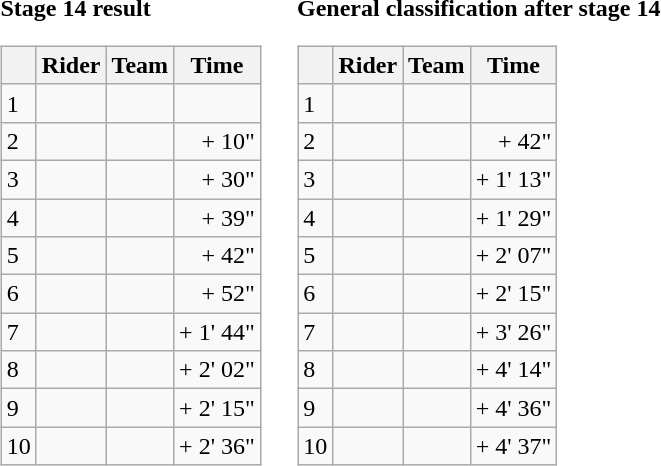<table>
<tr>
<td><strong>Stage 14 result</strong><br><table class="wikitable">
<tr>
<th></th>
<th>Rider</th>
<th>Team</th>
<th>Time</th>
</tr>
<tr>
<td>1</td>
<td></td>
<td></td>
<td align="right"></td>
</tr>
<tr>
<td>2</td>
<td></td>
<td></td>
<td align="right">+ 10"</td>
</tr>
<tr>
<td>3</td>
<td></td>
<td></td>
<td align="right">+ 30"</td>
</tr>
<tr>
<td>4</td>
<td></td>
<td></td>
<td align="right">+ 39"</td>
</tr>
<tr>
<td>5</td>
<td></td>
<td></td>
<td align="right">+ 42"</td>
</tr>
<tr>
<td>6</td>
<td></td>
<td></td>
<td align="right">+ 52"</td>
</tr>
<tr>
<td>7</td>
<td></td>
<td></td>
<td align="right">+ 1' 44"</td>
</tr>
<tr>
<td>8</td>
<td></td>
<td></td>
<td align="right">+ 2' 02"</td>
</tr>
<tr>
<td>9</td>
<td></td>
<td></td>
<td align="right">+ 2' 15"</td>
</tr>
<tr>
<td>10</td>
<td></td>
<td></td>
<td align="right">+ 2' 36"</td>
</tr>
</table>
</td>
<td></td>
<td><strong>General classification after stage 14</strong><br><table class="wikitable">
<tr>
<th></th>
<th>Rider</th>
<th>Team</th>
<th>Time</th>
</tr>
<tr>
<td>1</td>
<td> </td>
<td></td>
<td align="right"></td>
</tr>
<tr>
<td>2</td>
<td> </td>
<td></td>
<td align="right">+ 42"</td>
</tr>
<tr>
<td>3</td>
<td></td>
<td></td>
<td align="right">+ 1' 13"</td>
</tr>
<tr>
<td>4</td>
<td></td>
<td></td>
<td align="right">+ 1' 29"</td>
</tr>
<tr>
<td>5</td>
<td></td>
<td></td>
<td align="right">+ 2' 07"</td>
</tr>
<tr>
<td>6</td>
<td></td>
<td></td>
<td align="right">+ 2' 15"</td>
</tr>
<tr>
<td>7</td>
<td></td>
<td></td>
<td align="right">+ 3' 26"</td>
</tr>
<tr>
<td>8</td>
<td></td>
<td></td>
<td align="right">+ 4' 14"</td>
</tr>
<tr>
<td>9</td>
<td></td>
<td></td>
<td align="right">+ 4' 36"</td>
</tr>
<tr>
<td>10</td>
<td></td>
<td></td>
<td align="right">+ 4' 37"</td>
</tr>
</table>
</td>
</tr>
</table>
